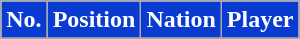<table class="wikitable sortable">
<tr>
<th style="background:#0A3BD1; color:#fff;" scope="col">No.</th>
<th style="background:#0A3BD1; color:#fff;" scope="col">Position</th>
<th style="background:#0A3BD1; color:#fff;" scope="col">Nation</th>
<th style="background:#0A3BD1; color:#fff;" scope="col">Player</th>
</tr>
<tr>
</tr>
</table>
